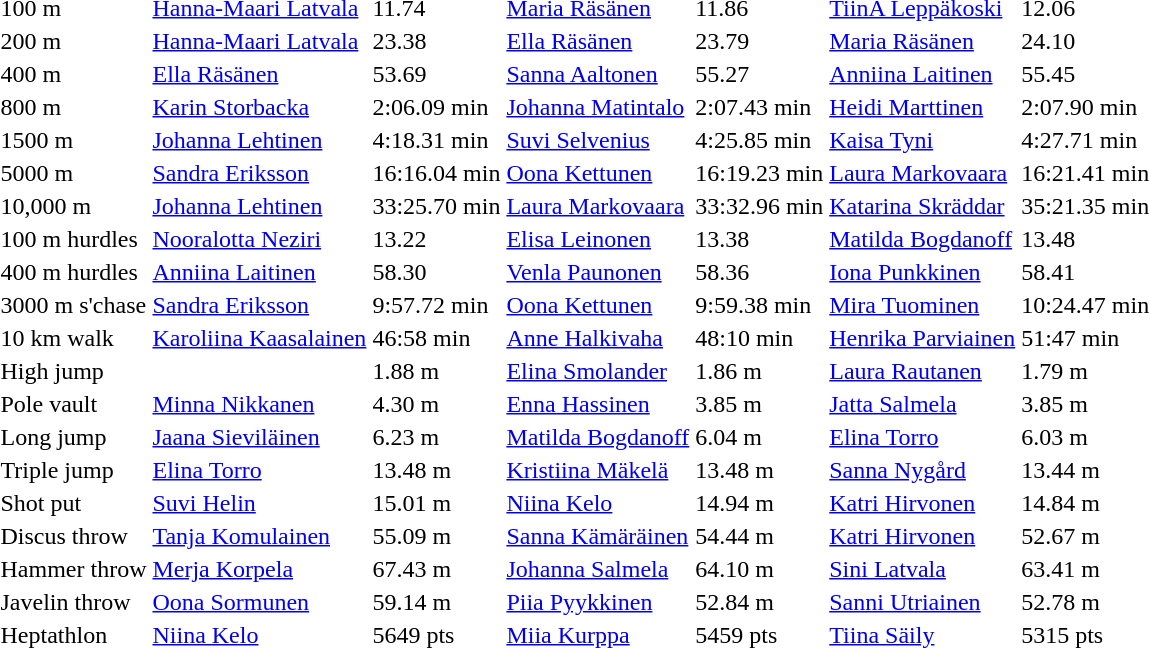<table>
<tr>
<td>100 m</td>
<td><a href='#'>Hanna-Maari Latvala</a></td>
<td>11.74</td>
<td><a href='#'>Maria Räsänen</a></td>
<td>11.86</td>
<td><a href='#'>TiinA Leppäkoski</a></td>
<td>12.06</td>
</tr>
<tr>
<td>200 m</td>
<td><a href='#'>Hanna-Maari Latvala</a></td>
<td>23.38</td>
<td><a href='#'>Ella Räsänen</a></td>
<td>23.79</td>
<td><a href='#'>Maria Räsänen</a></td>
<td>24.10</td>
</tr>
<tr>
<td>400 m</td>
<td><a href='#'>Ella Räsänen</a></td>
<td>53.69</td>
<td><a href='#'>Sanna Aaltonen</a></td>
<td>55.27</td>
<td><a href='#'>Anniina Laitinen</a></td>
<td>55.45</td>
</tr>
<tr>
<td>800 m</td>
<td><a href='#'>Karin Storbacka</a></td>
<td>2:06.09 min</td>
<td><a href='#'>Johanna Matintalo</a></td>
<td>2:07.43 min</td>
<td><a href='#'>Heidi Marttinen</a></td>
<td>2:07.90 min</td>
</tr>
<tr>
<td>1500 m</td>
<td><a href='#'>Johanna Lehtinen</a></td>
<td>4:18.31 min</td>
<td><a href='#'>Suvi Selvenius</a></td>
<td>4:25.85 min</td>
<td><a href='#'>Kaisa Tyni</a></td>
<td>4:27.71 min</td>
</tr>
<tr>
<td>5000 m</td>
<td><a href='#'>Sandra Eriksson</a></td>
<td>16:16.04 min</td>
<td><a href='#'>Oona Kettunen</a></td>
<td>16:19.23 min</td>
<td><a href='#'>Laura Markovaara</a></td>
<td>16:21.41 min</td>
</tr>
<tr>
<td>10,000 m</td>
<td><a href='#'>Johanna Lehtinen</a></td>
<td>33:25.70 min</td>
<td><a href='#'>Laura Markovaara</a></td>
<td>33:32.96 min</td>
<td><a href='#'>Katarina Skräddar</a></td>
<td>35:21.35 min</td>
</tr>
<tr>
<td>100 m hurdles</td>
<td><a href='#'>Nooralotta Neziri</a></td>
<td>13.22</td>
<td><a href='#'>Elisa Leinonen</a></td>
<td>13.38</td>
<td><a href='#'>Matilda Bogdanoff</a></td>
<td>13.48</td>
</tr>
<tr>
<td>400 m hurdles</td>
<td><a href='#'>Anniina Laitinen</a></td>
<td>58.30</td>
<td><a href='#'>Venla Paunonen</a></td>
<td>58.36</td>
<td><a href='#'>Iona Punkkinen</a></td>
<td>58.41</td>
</tr>
<tr>
<td>3000 m s'chase</td>
<td><a href='#'>Sandra Eriksson</a></td>
<td>9:57.72 min</td>
<td><a href='#'>Oona Kettunen</a></td>
<td>9:59.38 min</td>
<td><a href='#'>Mira Tuominen</a></td>
<td>10:24.47 min</td>
</tr>
<tr>
<td>10 km walk</td>
<td><a href='#'>Karoliina Kaasalainen</a></td>
<td>46:58 min</td>
<td><a href='#'>Anne Halkivaha</a></td>
<td>48:10 min</td>
<td><a href='#'>Henrika Parviainen</a></td>
<td>51:47 min</td>
</tr>
<tr>
<td>High jump</td>
<td></td>
<td>1.88 m</td>
<td><a href='#'>Elina Smolander</a></td>
<td>1.86 m</td>
<td><a href='#'>Laura Rautanen</a></td>
<td>1.79 m</td>
</tr>
<tr>
<td>Pole vault</td>
<td><a href='#'>Minna Nikkanen</a></td>
<td>4.30 m</td>
<td><a href='#'>Enna Hassinen</a></td>
<td>3.85 m</td>
<td><a href='#'>Jatta Salmela</a></td>
<td>3.85 m</td>
</tr>
<tr>
<td>Long jump</td>
<td><a href='#'>Jaana Sieviläinen</a></td>
<td>6.23 m</td>
<td><a href='#'>Matilda Bogdanoff</a></td>
<td>6.04 m</td>
<td><a href='#'>Elina Torro</a></td>
<td>6.03 m</td>
</tr>
<tr>
<td>Triple jump</td>
<td><a href='#'>Elina Torro</a></td>
<td>13.48 m</td>
<td><a href='#'>Kristiina Mäkelä</a></td>
<td>13.48 m</td>
<td><a href='#'>Sanna Nygård</a></td>
<td>13.44 m</td>
</tr>
<tr>
<td>Shot put</td>
<td><a href='#'>Suvi Helin</a></td>
<td>15.01 m</td>
<td><a href='#'>Niina Kelo</a></td>
<td>14.94 m</td>
<td><a href='#'>Katri Hirvonen</a></td>
<td>14.84 m</td>
</tr>
<tr>
<td>Discus throw</td>
<td><a href='#'>Tanja Komulainen</a></td>
<td>55.09 m</td>
<td><a href='#'>Sanna Kämäräinen</a></td>
<td>54.44 m</td>
<td><a href='#'>Katri Hirvonen</a></td>
<td>52.67 m</td>
</tr>
<tr>
<td>Hammer throw</td>
<td><a href='#'>Merja Korpela</a></td>
<td>67.43 m</td>
<td><a href='#'>Johanna Salmela</a></td>
<td>64.10 m</td>
<td><a href='#'>Sini Latvala</a></td>
<td>63.41 m</td>
</tr>
<tr>
<td>Javelin throw</td>
<td><a href='#'>Oona Sormunen</a></td>
<td>59.14 m</td>
<td><a href='#'>Piia Pyykkinen</a></td>
<td>52.84 m</td>
<td><a href='#'>Sanni Utriainen</a></td>
<td>52.78 m</td>
</tr>
<tr>
<td>Heptathlon</td>
<td><a href='#'>Niina Kelo</a></td>
<td>5649 pts</td>
<td><a href='#'>Miia Kurppa</a></td>
<td>5459 pts</td>
<td><a href='#'>Tiina Säily</a></td>
<td>5315 pts</td>
</tr>
</table>
